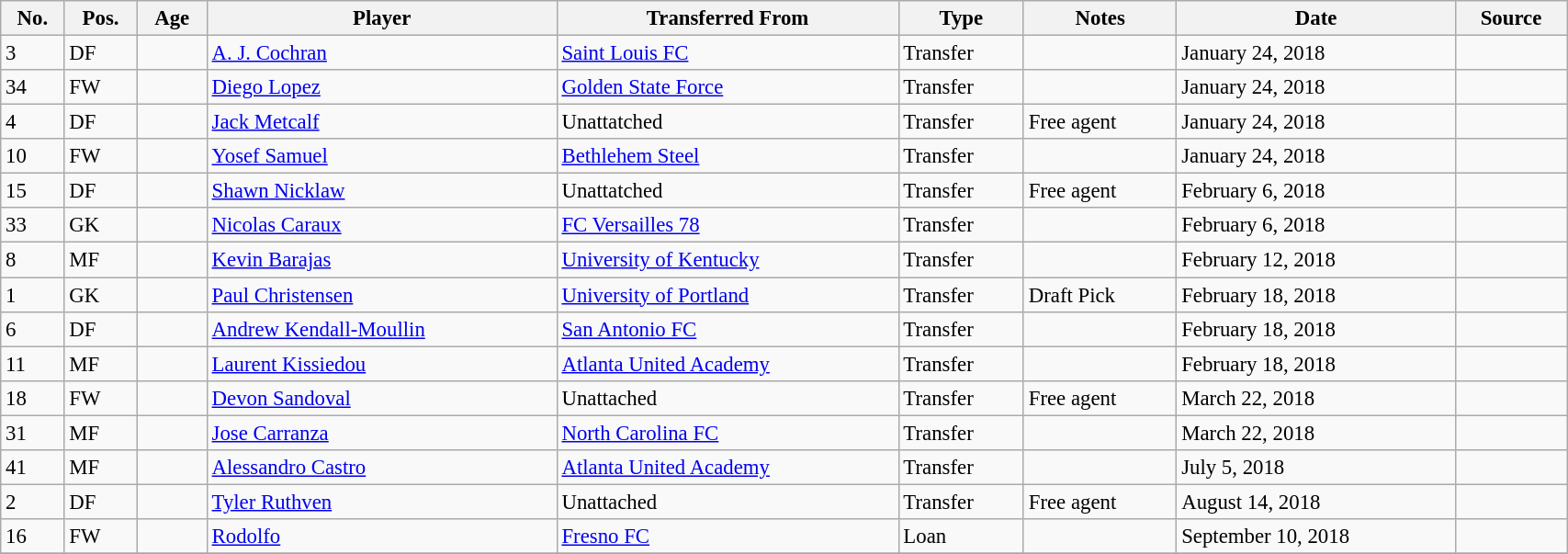<table class="wikitable sortable" style="width:90%; text-align:center; font-size:95%; text-align:left;">
<tr>
<th><strong>No.</strong></th>
<th><strong>Pos.</strong></th>
<th><strong>Age</strong></th>
<th><strong>Player</strong></th>
<th><strong>Transferred From</strong></th>
<th><strong>Type</strong></th>
<th><strong>Notes</strong></th>
<th><strong>Date</strong></th>
<th><strong>Source</strong></th>
</tr>
<tr>
<td>3</td>
<td>DF</td>
<td></td>
<td> <a href='#'>A. J. Cochran</a></td>
<td> <a href='#'>Saint Louis FC</a></td>
<td>Transfer</td>
<td></td>
<td>January 24, 2018</td>
<td></td>
</tr>
<tr>
<td>34</td>
<td>FW</td>
<td></td>
<td> <a href='#'>Diego Lopez</a></td>
<td> <a href='#'>Golden State Force</a></td>
<td>Transfer</td>
<td></td>
<td>January 24, 2018</td>
<td></td>
</tr>
<tr>
<td>4</td>
<td>DF</td>
<td></td>
<td> <a href='#'>Jack Metcalf</a></td>
<td>Unattatched</td>
<td>Transfer</td>
<td>Free agent</td>
<td>January 24, 2018</td>
<td></td>
</tr>
<tr>
<td>10</td>
<td>FW</td>
<td></td>
<td> <a href='#'>Yosef Samuel</a></td>
<td> <a href='#'>Bethlehem Steel</a></td>
<td>Transfer</td>
<td></td>
<td>January 24, 2018</td>
<td></td>
</tr>
<tr>
<td>15</td>
<td>DF</td>
<td></td>
<td> <a href='#'>Shawn Nicklaw</a></td>
<td>Unattatched</td>
<td>Transfer</td>
<td>Free agent</td>
<td>February 6, 2018</td>
<td></td>
</tr>
<tr>
<td>33</td>
<td>GK</td>
<td></td>
<td> <a href='#'>Nicolas Caraux</a></td>
<td> <a href='#'>FC Versailles 78</a></td>
<td>Transfer</td>
<td></td>
<td>February 6, 2018</td>
<td></td>
</tr>
<tr>
<td>8</td>
<td>MF</td>
<td></td>
<td> <a href='#'>Kevin Barajas</a></td>
<td> <a href='#'>University of Kentucky</a></td>
<td>Transfer</td>
<td></td>
<td>February 12, 2018</td>
<td></td>
</tr>
<tr>
<td>1</td>
<td>GK</td>
<td></td>
<td> <a href='#'>Paul Christensen</a></td>
<td> <a href='#'>University of Portland</a></td>
<td>Transfer</td>
<td>Draft Pick</td>
<td>February 18, 2018</td>
<td></td>
</tr>
<tr>
<td>6</td>
<td>DF</td>
<td></td>
<td> <a href='#'>Andrew Kendall-Moullin</a></td>
<td> <a href='#'>San Antonio FC</a></td>
<td>Transfer</td>
<td></td>
<td>February 18, 2018</td>
<td></td>
</tr>
<tr>
<td>11</td>
<td>MF</td>
<td></td>
<td> <a href='#'>Laurent Kissiedou</a></td>
<td> <a href='#'>Atlanta United Academy</a></td>
<td>Transfer</td>
<td></td>
<td>February 18, 2018</td>
<td></td>
</tr>
<tr>
<td>18</td>
<td>FW</td>
<td></td>
<td> <a href='#'>Devon Sandoval</a></td>
<td>Unattached</td>
<td>Transfer</td>
<td>Free agent</td>
<td>March 22, 2018</td>
<td></td>
</tr>
<tr>
<td>31</td>
<td>MF</td>
<td></td>
<td> <a href='#'>Jose Carranza</a></td>
<td> <a href='#'>North Carolina FC</a></td>
<td>Transfer</td>
<td></td>
<td>March 22, 2018</td>
<td></td>
</tr>
<tr>
<td>41</td>
<td>MF</td>
<td></td>
<td> <a href='#'>Alessandro Castro</a></td>
<td> <a href='#'>Atlanta United Academy</a></td>
<td>Transfer</td>
<td></td>
<td>July 5, 2018</td>
<td></td>
</tr>
<tr>
<td>2</td>
<td>DF</td>
<td></td>
<td> <a href='#'>Tyler Ruthven</a></td>
<td>Unattached</td>
<td>Transfer</td>
<td>Free agent</td>
<td>August 14, 2018</td>
<td></td>
</tr>
<tr>
<td>16</td>
<td>FW</td>
<td></td>
<td> <a href='#'>Rodolfo</a></td>
<td> <a href='#'>Fresno FC</a></td>
<td>Loan</td>
<td></td>
<td>September 10, 2018</td>
<td></td>
</tr>
<tr>
</tr>
</table>
